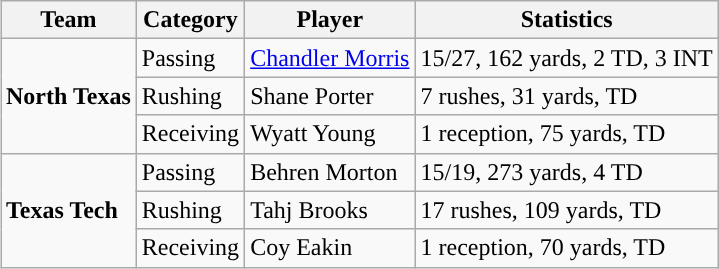<table class="wikitable" style="float: right;">
<tr>
<th>Team</th>
<th>Category</th>
<th>Player</th>
<th>Statistics</th>
</tr>
<tr>
<td rowspan=3><strong>North Texas</strong></td>
<td>Passing</td>
<td><a href='#'>Chandler Morris</a></td>
<td>15/27, 162 yards, 2 TD, 3 INT</td>
</tr>
<tr>
<td>Rushing</td>
<td>Shane Porter</td>
<td>7 rushes, 31 yards, TD</td>
</tr>
<tr>
<td>Receiving</td>
<td>Wyatt Young</td>
<td>1 reception, 75 yards, TD</td>
</tr>
<tr>
<td rowspan=3><strong>Texas Tech</strong></td>
<td>Passing</td>
<td>Behren Morton</td>
<td>15/19, 273 yards, 4 TD</td>
</tr>
<tr>
<td>Rushing</td>
<td>Tahj Brooks</td>
<td>17 rushes, 109 yards, TD</td>
</tr>
<tr>
<td>Receiving</td>
<td>Coy Eakin</td>
<td>1 reception, 70 yards, TD</td>
</tr>
</table>
